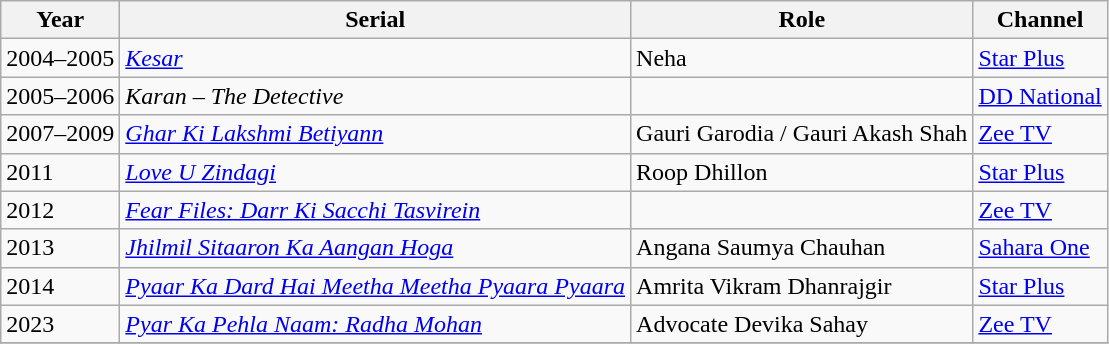<table class="wikitable sortable">
<tr>
<th>Year</th>
<th>Serial</th>
<th>Role</th>
<th>Channel</th>
</tr>
<tr>
<td>2004–2005</td>
<td><em><a href='#'>Kesar</a></em></td>
<td>Neha</td>
<td><a href='#'>Star Plus</a></td>
</tr>
<tr>
<td>2005–2006</td>
<td><em>Karan – The Detective</em></td>
<td></td>
<td><a href='#'>DD National</a></td>
</tr>
<tr>
<td>2007–2009</td>
<td><em><a href='#'>Ghar Ki Lakshmi Betiyann</a></em></td>
<td>Gauri Garodia / Gauri Akash Shah</td>
<td><a href='#'>Zee TV</a></td>
</tr>
<tr>
<td>2011</td>
<td><em><a href='#'>Love U Zindagi</a></em></td>
<td>Roop Dhillon</td>
<td><a href='#'>Star Plus</a></td>
</tr>
<tr>
<td>2012</td>
<td><em><a href='#'>Fear Files: Darr Ki Sacchi Tasvirein</a></em></td>
<td></td>
<td><a href='#'>Zee TV</a></td>
</tr>
<tr>
<td>2013</td>
<td><em><a href='#'>Jhilmil Sitaaron Ka Aangan Hoga</a></em></td>
<td>Angana Saumya Chauhan</td>
<td><a href='#'>Sahara One</a></td>
</tr>
<tr>
<td>2014</td>
<td><em><a href='#'>Pyaar Ka Dard Hai Meetha Meetha Pyaara Pyaara</a></em></td>
<td>Amrita Vikram Dhanrajgir</td>
<td><a href='#'>Star Plus</a></td>
</tr>
<tr>
<td>2023</td>
<td><em><a href='#'>Pyar Ka Pehla Naam: Radha Mohan</a></em></td>
<td>Advocate Devika Sahay</td>
<td><a href='#'>Zee TV</a></td>
</tr>
<tr>
</tr>
</table>
